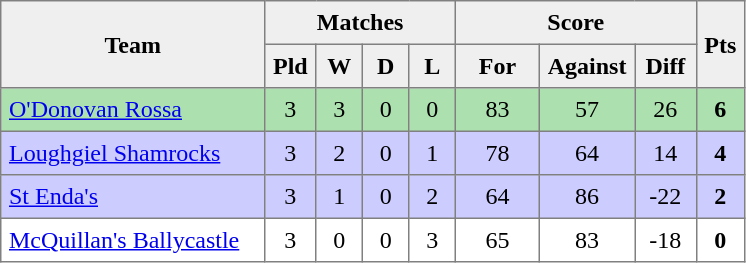<table style=border-collapse:collapse border=1 cellspacing=0 cellpadding=5>
<tr align=center bgcolor=#efefef>
<th rowspan=2 width=165>Team</th>
<th colspan=4>Matches</th>
<th colspan=3>Score</th>
<th rowspan=2width=20>Pts</th>
</tr>
<tr align=center bgcolor=#efefef>
<th width=20>Pld</th>
<th width=20>W</th>
<th width=20>D</th>
<th width=20>L</th>
<th width=45>For</th>
<th width=45>Against</th>
<th width=30>Diff</th>
</tr>
<tr align=center style="background:#ACE1AF;">
<td style="text-align:left;"><a href='#'>O'Donovan Rossa</a></td>
<td>3</td>
<td>3</td>
<td>0</td>
<td>0</td>
<td>83</td>
<td>57</td>
<td>26</td>
<td><strong>6</strong></td>
</tr>
<tr align=center style="background:#ccccff;">
<td style="text-align:left;"><a href='#'>Loughgiel Shamrocks</a></td>
<td>3</td>
<td>2</td>
<td>0</td>
<td>1</td>
<td>78</td>
<td>64</td>
<td>14</td>
<td><strong>4</strong></td>
</tr>
<tr align=center style="background:#ccccff;">
<td style="text-align:left;"><a href='#'>St Enda's</a></td>
<td>3</td>
<td>1</td>
<td>0</td>
<td>2</td>
<td>64</td>
<td>86</td>
<td>-22</td>
<td><strong>2</strong></td>
</tr>
<tr align=center>
<td style="text-align:left;"><a href='#'>McQuillan's Ballycastle</a></td>
<td>3</td>
<td>0</td>
<td>0</td>
<td>3</td>
<td>65</td>
<td>83</td>
<td>-18</td>
<td><strong>0</strong></td>
</tr>
</table>
